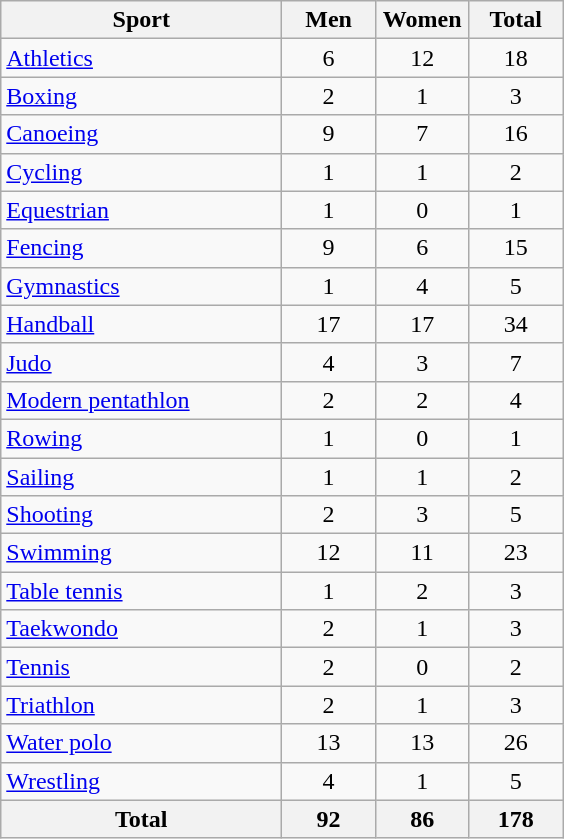<table class="wikitable sortable" style="text-align:center;">
<tr>
<th width=180>Sport</th>
<th width=55>Men</th>
<th width=55>Women</th>
<th width=55>Total</th>
</tr>
<tr>
<td align=left><a href='#'>Athletics</a></td>
<td>6</td>
<td>12</td>
<td>18</td>
</tr>
<tr>
<td align=left><a href='#'>Boxing</a></td>
<td>2</td>
<td>1</td>
<td>3</td>
</tr>
<tr>
<td align=left><a href='#'>Canoeing</a></td>
<td>9</td>
<td>7</td>
<td>16</td>
</tr>
<tr>
<td align=left><a href='#'>Cycling</a></td>
<td>1</td>
<td>1</td>
<td>2</td>
</tr>
<tr>
<td align=left><a href='#'>Equestrian</a></td>
<td>1</td>
<td>0</td>
<td>1</td>
</tr>
<tr>
<td align=left><a href='#'>Fencing</a></td>
<td>9</td>
<td>6</td>
<td>15</td>
</tr>
<tr>
<td align=left><a href='#'>Gymnastics</a></td>
<td>1</td>
<td>4</td>
<td>5</td>
</tr>
<tr>
<td align=left><a href='#'>Handball</a></td>
<td>17</td>
<td>17</td>
<td>34</td>
</tr>
<tr>
<td align=left><a href='#'>Judo</a></td>
<td>4</td>
<td>3</td>
<td>7</td>
</tr>
<tr>
<td align=left><a href='#'>Modern pentathlon</a></td>
<td>2</td>
<td>2</td>
<td>4</td>
</tr>
<tr>
<td align=left><a href='#'>Rowing</a></td>
<td>1</td>
<td>0</td>
<td>1</td>
</tr>
<tr>
<td align=left><a href='#'>Sailing</a></td>
<td>1</td>
<td>1</td>
<td>2</td>
</tr>
<tr>
<td align=left><a href='#'>Shooting</a></td>
<td>2</td>
<td>3</td>
<td>5</td>
</tr>
<tr>
<td align=left><a href='#'>Swimming</a></td>
<td>12</td>
<td>11</td>
<td>23</td>
</tr>
<tr>
<td align=left><a href='#'>Table tennis</a></td>
<td>1</td>
<td>2</td>
<td>3</td>
</tr>
<tr>
<td align=left><a href='#'>Taekwondo</a></td>
<td>2</td>
<td>1</td>
<td>3</td>
</tr>
<tr>
<td align=left><a href='#'>Tennis</a></td>
<td>2</td>
<td>0</td>
<td>2</td>
</tr>
<tr>
<td align=left><a href='#'>Triathlon</a></td>
<td>2</td>
<td>1</td>
<td>3</td>
</tr>
<tr>
<td align=left><a href='#'>Water polo</a></td>
<td>13</td>
<td>13</td>
<td>26</td>
</tr>
<tr>
<td align=left><a href='#'>Wrestling</a></td>
<td>4</td>
<td>1</td>
<td>5</td>
</tr>
<tr>
<th>Total</th>
<th>92</th>
<th>86</th>
<th>178</th>
</tr>
</table>
